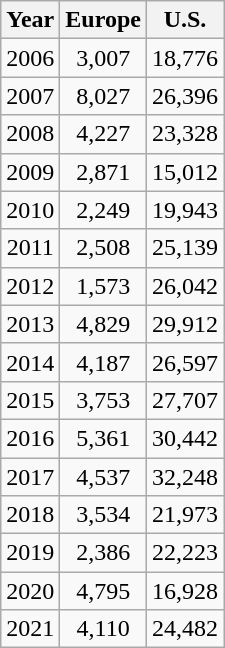<table class="wikitable" style="text-align: center;">
<tr>
<th>Year</th>
<th>Europe</th>
<th>U.S.</th>
</tr>
<tr>
<td>2006</td>
<td>3,007</td>
<td>18,776</td>
</tr>
<tr>
<td>2007</td>
<td>8,027</td>
<td>26,396</td>
</tr>
<tr>
<td>2008</td>
<td>4,227</td>
<td>23,328</td>
</tr>
<tr>
<td>2009</td>
<td>2,871</td>
<td>15,012</td>
</tr>
<tr>
<td>2010</td>
<td>2,249</td>
<td>19,943</td>
</tr>
<tr>
<td>2011</td>
<td>2,508</td>
<td>25,139</td>
</tr>
<tr>
<td>2012</td>
<td>1,573</td>
<td>26,042</td>
</tr>
<tr>
<td>2013</td>
<td>4,829</td>
<td>29,912</td>
</tr>
<tr>
<td>2014</td>
<td>4,187</td>
<td>26,597</td>
</tr>
<tr>
<td>2015</td>
<td>3,753</td>
<td>27,707</td>
</tr>
<tr>
<td>2016</td>
<td>5,361</td>
<td>30,442</td>
</tr>
<tr>
<td>2017</td>
<td>4,537</td>
<td>32,248</td>
</tr>
<tr>
<td>2018</td>
<td>3,534</td>
<td>21,973</td>
</tr>
<tr>
<td>2019</td>
<td>2,386</td>
<td>22,223</td>
</tr>
<tr>
<td>2020</td>
<td>4,795</td>
<td>16,928</td>
</tr>
<tr>
<td>2021</td>
<td>4,110</td>
<td>24,482</td>
</tr>
</table>
